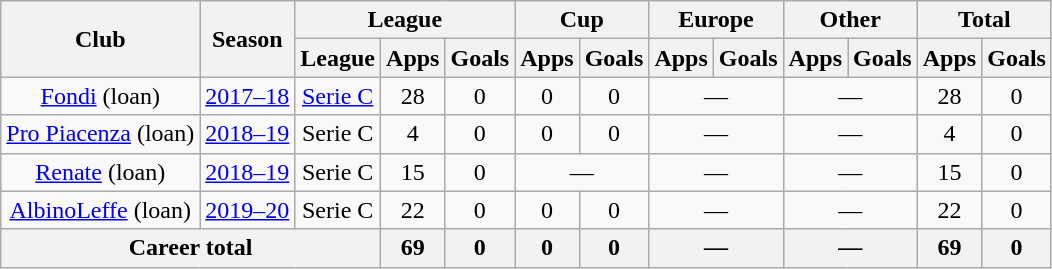<table class="wikitable" style="text-align: center;">
<tr>
<th rowspan="2">Club</th>
<th rowspan="2">Season</th>
<th colspan="3">League</th>
<th colspan="2">Cup</th>
<th colspan="2">Europe</th>
<th colspan="2">Other</th>
<th colspan="2">Total</th>
</tr>
<tr>
<th>League</th>
<th>Apps</th>
<th>Goals</th>
<th>Apps</th>
<th>Goals</th>
<th>Apps</th>
<th>Goals</th>
<th>Apps</th>
<th>Goals</th>
<th>Apps</th>
<th>Goals</th>
</tr>
<tr>
<td><a href='#'>Fondi</a> (loan)</td>
<td><a href='#'>2017–18</a></td>
<td><a href='#'>Serie C</a></td>
<td>28</td>
<td>0</td>
<td>0</td>
<td>0</td>
<td colspan="2">—</td>
<td colspan="2">—</td>
<td>28</td>
<td>0</td>
</tr>
<tr>
<td><a href='#'>Pro Piacenza</a> (loan)</td>
<td><a href='#'>2018–19</a></td>
<td>Serie C</td>
<td>4</td>
<td>0</td>
<td>0</td>
<td>0</td>
<td colspan="2">—</td>
<td colspan="2">—</td>
<td>4</td>
<td>0</td>
</tr>
<tr>
<td><a href='#'>Renate</a> (loan)</td>
<td><a href='#'>2018–19</a></td>
<td>Serie C</td>
<td>15</td>
<td>0</td>
<td colspan="2">—</td>
<td colspan="2">—</td>
<td colspan="2">—</td>
<td>15</td>
<td>0</td>
</tr>
<tr>
<td><a href='#'>AlbinoLeffe</a> (loan)</td>
<td><a href='#'>2019–20</a></td>
<td>Serie C</td>
<td>22</td>
<td>0</td>
<td>0</td>
<td>0</td>
<td colspan="2">—</td>
<td colspan="2">—</td>
<td>22</td>
<td>0</td>
</tr>
<tr>
<th colspan="3">Career total</th>
<th>69</th>
<th>0</th>
<th>0</th>
<th>0</th>
<th colspan="2">—</th>
<th colspan="2">—</th>
<th>69</th>
<th>0</th>
</tr>
</table>
